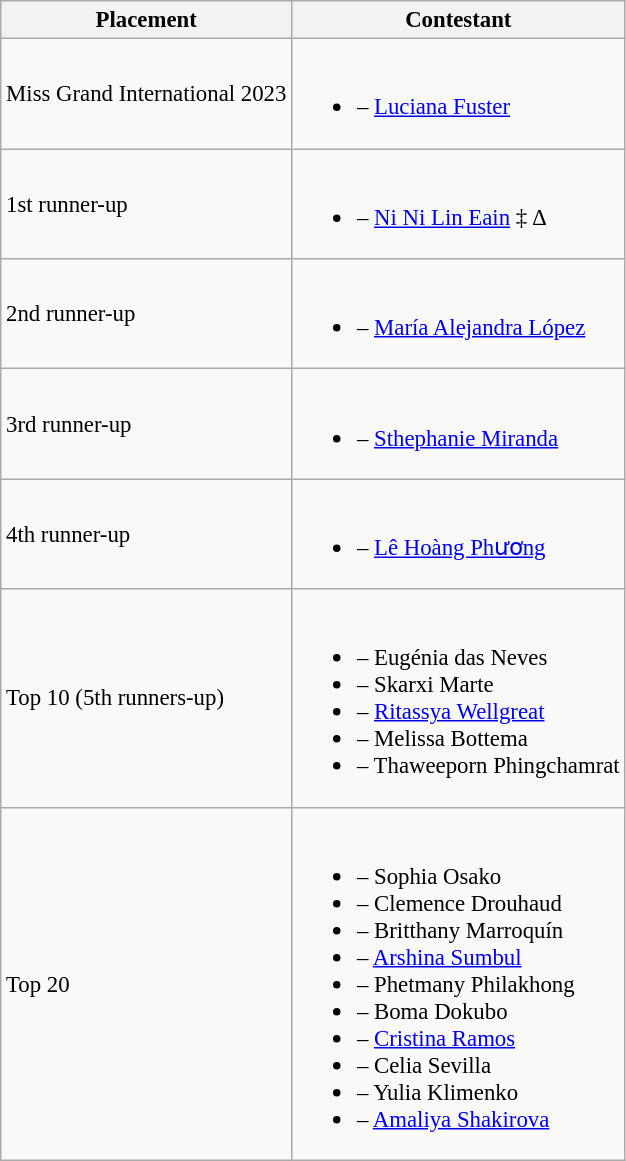<table class="wikitable" style="font-size: 95%;">
<tr>
<th>Placement</th>
<th>Contestant</th>
</tr>
<tr>
<td>Miss Grand International 2023</td>
<td><br><ul><li> – <a href='#'>Luciana Fuster</a></li></ul></td>
</tr>
<tr>
<td>1st runner-up</td>
<td><br><ul><li> – <a href='#'>Ni Ni Lin Eain</a> ‡ ∆</li></ul></td>
</tr>
<tr>
<td>2nd runner-up</td>
<td><br><ul><li> – <a href='#'>María Alejandra López</a></li></ul></td>
</tr>
<tr>
<td>3rd runner-up</td>
<td><br><ul><li> – <a href='#'>Sthephanie Miranda</a></li></ul></td>
</tr>
<tr>
<td>4th runner-up</td>
<td><br><ul><li> – <a href='#'>Lê Hoàng Phương</a></li></ul></td>
</tr>
<tr>
<td>Top 10 (5th runners-up)</td>
<td><br><ul><li> – Eugénia das Neves</li><li> – Skarxi Marte</li><li> – <a href='#'>Ritassya Wellgreat</a></li><li> – Melissa Bottema</li><li> – Thaweeporn Phingchamrat</li></ul></td>
</tr>
<tr>
<td>Top 20</td>
<td><br><ul><li> – Sophia Osako</li><li> – Clemence Drouhaud</li><li> – Britthany Marroquín</li><li> – <a href='#'>Arshina Sumbul</a></li><li> – Phetmany Philakhong</li><li> – Boma Dokubo</li><li> – <a href='#'>Cristina Ramos</a></li><li> – Celia Sevilla</li><li> – Yulia Klimenko</li><li> – <a href='#'>Amaliya Shakirova</a></li></ul></td>
</tr>
</table>
